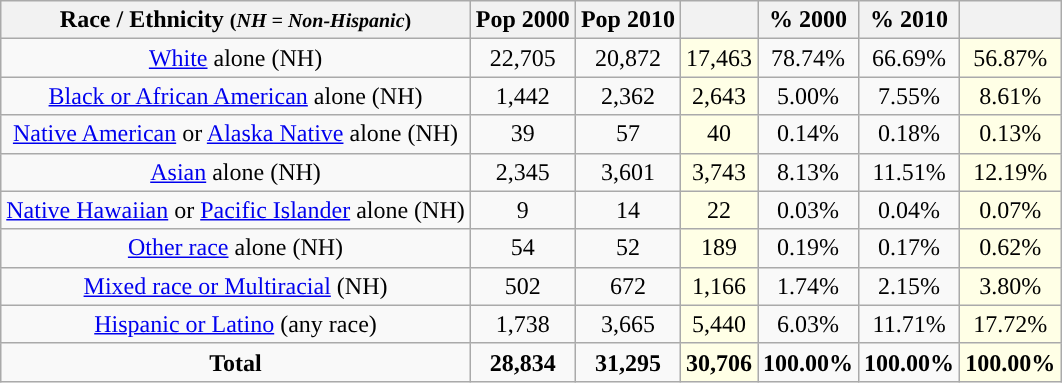<table class="wikitable" style="text-align:center;">
<tr>
<th>Race / Ethnicity <small>(<em>NH = Non-Hispanic</em>)</small></th>
<th>Pop 2000</th>
<th>Pop 2010</th>
<th></th>
<th>% 2000</th>
<th>% 2010</th>
<th></th>
</tr>
<tr>
<td><a href='#'>White</a> alone (NH)</td>
<td>22,705</td>
<td>20,872</td>
<td style='background: #ffffe6;'>17,463</td>
<td>78.74%</td>
<td>66.69%</td>
<td style='background: #ffffe6;'>56.87%</td>
</tr>
<tr>
<td><a href='#'>Black or African American</a> alone (NH)</td>
<td>1,442</td>
<td>2,362</td>
<td style='background: #ffffe6;'>2,643</td>
<td>5.00%</td>
<td>7.55%</td>
<td style='background: #ffffe6;'>8.61%</td>
</tr>
<tr>
<td><a href='#'>Native American</a> or <a href='#'>Alaska Native</a> alone (NH)</td>
<td>39</td>
<td>57</td>
<td style='background: #ffffe6;'>40</td>
<td>0.14%</td>
<td>0.18%</td>
<td style='background: #ffffe6;'>0.13%</td>
</tr>
<tr>
<td><a href='#'>Asian</a> alone (NH)</td>
<td>2,345</td>
<td>3,601</td>
<td style='background: #ffffe6;'>3,743</td>
<td>8.13%</td>
<td>11.51%</td>
<td style='background: #ffffe6;'>12.19%</td>
</tr>
<tr>
<td><a href='#'>Native Hawaiian</a> or <a href='#'>Pacific Islander</a> alone (NH)</td>
<td>9</td>
<td>14</td>
<td style='background: #ffffe6;'>22</td>
<td>0.03%</td>
<td>0.04%</td>
<td style='background: #ffffe6;'>0.07%</td>
</tr>
<tr>
<td><a href='#'>Other race</a> alone (NH)</td>
<td>54</td>
<td>52</td>
<td style='background: #ffffe6;'>189</td>
<td>0.19%</td>
<td>0.17%</td>
<td style='background: #ffffe6;'>0.62%</td>
</tr>
<tr>
<td><a href='#'>Mixed race or Multiracial</a> (NH)</td>
<td>502</td>
<td>672</td>
<td style='background: #ffffe6;'>1,166</td>
<td>1.74%</td>
<td>2.15%</td>
<td style='background: #ffffe6;'>3.80%</td>
</tr>
<tr>
<td><a href='#'>Hispanic or Latino</a> (any race)</td>
<td>1,738</td>
<td>3,665</td>
<td style='background: #ffffe6;'>5,440</td>
<td>6.03%</td>
<td>11.71%</td>
<td style='background: #ffffe6;'>17.72%</td>
</tr>
<tr>
<td><strong>Total</strong></td>
<td><strong>28,834</strong></td>
<td><strong>31,295</strong></td>
<td style='background: #ffffe6;'><strong>30,706</strong></td>
<td><strong>100.00%</strong></td>
<td><strong>100.00%</strong></td>
<td style='background: #ffffe6;'><strong>100.00%</strong></td>
</tr>
</table>
